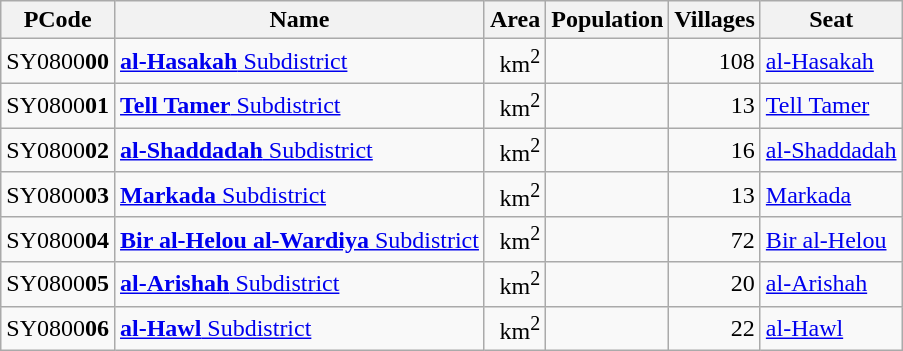<table class="wikitable sortable">
<tr>
<th>PCode</th>
<th>Name</th>
<th>Area</th>
<th>Population</th>
<th>Villages</th>
<th>Seat</th>
</tr>
<tr>
<td>SY0800<strong>00</strong></td>
<td><a href='#'><strong>al-Hasakah</strong> Subdistrict</a></td>
<td align=right> km<sup>2</sup></td>
<td align=right></td>
<td align=right>108</td>
<td><a href='#'>al-Hasakah</a></td>
</tr>
<tr>
<td>SY0800<strong>01</strong></td>
<td><a href='#'><strong>Tell Tamer</strong> Subdistrict</a></td>
<td align=right> km<sup>2</sup></td>
<td align=right></td>
<td align=right>13</td>
<td><a href='#'>Tell Tamer</a></td>
</tr>
<tr>
<td>SY0800<strong>02</strong></td>
<td><a href='#'><strong>al-Shaddadah</strong> Subdistrict</a></td>
<td align=right> km<sup>2</sup></td>
<td align=right></td>
<td align=right>16</td>
<td><a href='#'>al-Shaddadah</a></td>
</tr>
<tr>
<td>SY0800<strong>03</strong></td>
<td><a href='#'><strong>Markada</strong> Subdistrict</a></td>
<td align=right> km<sup>2</sup></td>
<td align=right></td>
<td align=right>13</td>
<td><a href='#'>Markada</a></td>
</tr>
<tr>
<td>SY0800<strong>04</strong></td>
<td><a href='#'><strong>Bir al-Helou al-Wardiya</strong> Subdistrict</a></td>
<td align=right> km<sup>2</sup></td>
<td align=right></td>
<td align=right>72</td>
<td><a href='#'>Bir al-Helou</a></td>
</tr>
<tr>
<td>SY0800<strong>05</strong></td>
<td><a href='#'><strong>al-Arishah</strong> Subdistrict</a></td>
<td align=right> km<sup>2</sup></td>
<td align=right></td>
<td align=right>20</td>
<td><a href='#'>al-Arishah</a></td>
</tr>
<tr>
<td>SY0800<strong>06</strong></td>
<td><a href='#'><strong>al-Hawl</strong> Subdistrict</a></td>
<td align=right> km<sup>2</sup></td>
<td align=right></td>
<td align=right>22</td>
<td><a href='#'>al-Hawl</a></td>
</tr>
</table>
